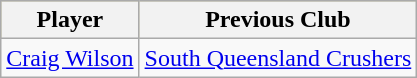<table class="wikitable">
<tr style="background:#bdb76b;">
<th>Player</th>
<th>Previous Club</th>
</tr>
<tr>
<td><a href='#'>Craig Wilson</a></td>
<td><a href='#'>South Queensland Crushers</a></td>
</tr>
</table>
